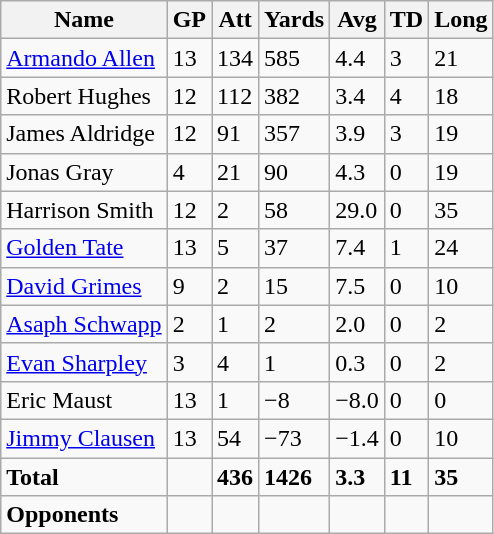<table class="wikitable" style="white-space:nowrap;">
<tr>
<th>Name</th>
<th>GP</th>
<th>Att</th>
<th>Yards</th>
<th>Avg</th>
<th>TD</th>
<th>Long</th>
</tr>
<tr>
<td><a href='#'>Armando Allen</a></td>
<td>13</td>
<td>134</td>
<td>585</td>
<td>4.4</td>
<td>3</td>
<td>21</td>
</tr>
<tr>
<td>Robert Hughes</td>
<td>12</td>
<td>112</td>
<td>382</td>
<td>3.4</td>
<td>4</td>
<td>18</td>
</tr>
<tr>
<td>James Aldridge</td>
<td>12</td>
<td>91</td>
<td>357</td>
<td>3.9</td>
<td>3</td>
<td>19</td>
</tr>
<tr>
<td>Jonas Gray</td>
<td>4</td>
<td>21</td>
<td>90</td>
<td>4.3</td>
<td>0</td>
<td>19</td>
</tr>
<tr>
<td>Harrison Smith</td>
<td>12</td>
<td>2</td>
<td>58</td>
<td>29.0</td>
<td>0</td>
<td>35</td>
</tr>
<tr>
<td><a href='#'>Golden Tate</a></td>
<td>13</td>
<td>5</td>
<td>37</td>
<td>7.4</td>
<td>1</td>
<td>24</td>
</tr>
<tr>
<td><a href='#'>David Grimes</a></td>
<td>9</td>
<td>2</td>
<td>15</td>
<td>7.5</td>
<td>0</td>
<td>10</td>
</tr>
<tr>
<td><a href='#'>Asaph Schwapp</a></td>
<td>2</td>
<td>1</td>
<td>2</td>
<td>2.0</td>
<td>0</td>
<td>2</td>
</tr>
<tr>
<td><a href='#'>Evan Sharpley</a></td>
<td>3</td>
<td>4</td>
<td>1</td>
<td>0.3</td>
<td>0</td>
<td>2</td>
</tr>
<tr>
<td>Eric Maust</td>
<td>13</td>
<td>1</td>
<td>−8</td>
<td>−8.0</td>
<td>0</td>
<td>0</td>
</tr>
<tr>
<td><a href='#'>Jimmy Clausen</a></td>
<td>13</td>
<td>54</td>
<td>−73</td>
<td>−1.4</td>
<td>0</td>
<td>10</td>
</tr>
<tr>
<td><strong>Total</strong></td>
<td> </td>
<td><strong>436</strong></td>
<td><strong>1426</strong></td>
<td><strong>3.3</strong></td>
<td><strong>11</strong></td>
<td><strong>35</strong></td>
</tr>
<tr>
<td><strong>Opponents</strong></td>
<td> </td>
<td> </td>
<td> </td>
<td> </td>
<td> </td>
<td> </td>
</tr>
</table>
